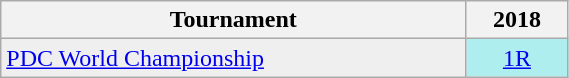<table class="wikitable" style="width:30%; margin:0">
<tr>
<th>Tournament</th>
<th>2018</th>
</tr>
<tr>
<td style="background:#efefef;"><a href='#'>PDC World Championship</a></td>
<td style="text-align:center; background:#afeeee;"><a href='#'>1R</a></td>
</tr>
</table>
